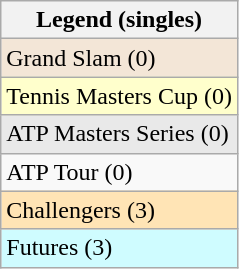<table class="wikitable">
<tr>
<th>Legend (singles)</th>
</tr>
<tr bgcolor="#f3e6d7">
<td>Grand Slam (0)</td>
</tr>
<tr bgcolor="ffffcc">
<td>Tennis Masters Cup (0)</td>
</tr>
<tr bgcolor="#e9e9e9">
<td>ATP Masters Series (0)</td>
</tr>
<tr>
<td>ATP Tour (0)</td>
</tr>
<tr bgcolor="moccasin">
<td>Challengers (3)</td>
</tr>
<tr bgcolor="CFFCFF">
<td>Futures (3)</td>
</tr>
</table>
